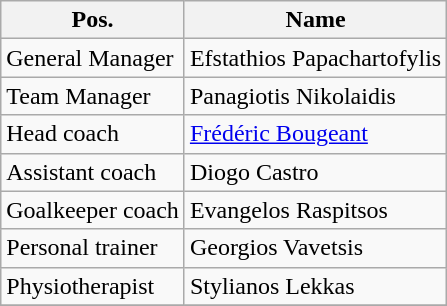<table class="wikitable" style="text-align: left">
<tr>
<th valign=center>Pos.</th>
<th>Name</th>
</tr>
<tr>
<td>General Manager</td>
<td>Efstathios Papachartofylis</td>
</tr>
<tr>
<td>Team Manager</td>
<td>Panagiotis Nikolaidis</td>
</tr>
<tr>
<td>Head coach</td>
<td><a href='#'>Frédéric Bougeant</a></td>
</tr>
<tr>
<td>Assistant coach</td>
<td>Diogo Castro</td>
</tr>
<tr>
<td>Goalkeeper coach</td>
<td>Evangelos Raspitsos</td>
</tr>
<tr>
<td>Personal trainer</td>
<td>Georgios Vavetsis</td>
</tr>
<tr>
<td>Physiotherapist</td>
<td>Stylianos Lekkas</td>
</tr>
<tr>
</tr>
</table>
